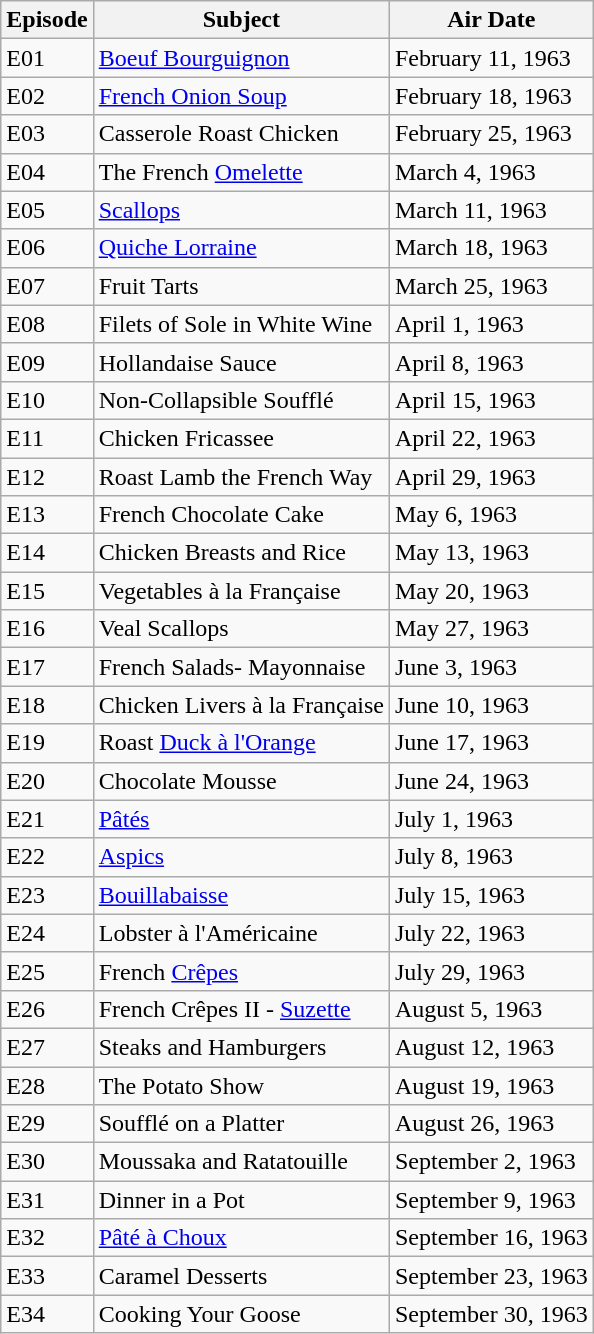<table class="wikitable">
<tr>
<th>Episode</th>
<th>Subject</th>
<th>Air Date</th>
</tr>
<tr>
<td>E01</td>
<td><a href='#'>Boeuf Bourguignon</a></td>
<td>February 11, 1963</td>
</tr>
<tr>
<td>E02</td>
<td><a href='#'>French Onion Soup</a></td>
<td>February 18, 1963</td>
</tr>
<tr>
<td>E03</td>
<td>Casserole Roast Chicken</td>
<td>February 25, 1963</td>
</tr>
<tr>
<td>E04</td>
<td>The French <a href='#'>Omelette</a></td>
<td>March 4, 1963</td>
</tr>
<tr>
<td>E05</td>
<td><a href='#'>Scallops</a></td>
<td>March 11, 1963</td>
</tr>
<tr>
<td>E06</td>
<td><a href='#'>Quiche Lorraine</a></td>
<td>March 18, 1963</td>
</tr>
<tr>
<td>E07</td>
<td>Fruit Tarts</td>
<td>March 25, 1963</td>
</tr>
<tr>
<td>E08</td>
<td>Filets of Sole in White Wine</td>
<td>April 1, 1963</td>
</tr>
<tr>
<td>E09</td>
<td>Hollandaise Sauce</td>
<td>April 8, 1963</td>
</tr>
<tr>
<td>E10</td>
<td>Non-Collapsible Soufflé</td>
<td>April 15, 1963</td>
</tr>
<tr>
<td>E11</td>
<td>Chicken Fricassee</td>
<td>April 22, 1963</td>
</tr>
<tr>
<td>E12</td>
<td>Roast Lamb the French Way</td>
<td>April 29, 1963</td>
</tr>
<tr>
<td>E13</td>
<td>French Chocolate Cake</td>
<td>May 6, 1963</td>
</tr>
<tr>
<td>E14</td>
<td>Chicken Breasts and Rice</td>
<td>May 13, 1963</td>
</tr>
<tr>
<td>E15</td>
<td>Vegetables à la Française</td>
<td>May 20, 1963</td>
</tr>
<tr>
<td>E16</td>
<td>Veal Scallops</td>
<td>May 27, 1963</td>
</tr>
<tr>
<td>E17</td>
<td>French Salads- Mayonnaise</td>
<td>June 3, 1963</td>
</tr>
<tr>
<td>E18</td>
<td>Chicken Livers à la Française</td>
<td>June 10, 1963</td>
</tr>
<tr>
<td>E19</td>
<td>Roast <a href='#'>Duck à l'Orange</a></td>
<td>June 17, 1963</td>
</tr>
<tr>
<td>E20</td>
<td>Chocolate Mousse</td>
<td>June 24, 1963</td>
</tr>
<tr>
<td>E21</td>
<td><a href='#'>Pâtés</a></td>
<td>July 1, 1963</td>
</tr>
<tr>
<td>E22</td>
<td><a href='#'>Aspics</a></td>
<td>July 8, 1963</td>
</tr>
<tr>
<td>E23</td>
<td><a href='#'>Bouillabaisse</a></td>
<td>July 15, 1963</td>
</tr>
<tr>
<td>E24</td>
<td>Lobster à l'Américaine</td>
<td>July 22, 1963</td>
</tr>
<tr>
<td>E25</td>
<td>French <a href='#'>Crêpes</a></td>
<td>July 29, 1963</td>
</tr>
<tr>
<td>E26</td>
<td>French Crêpes II - <a href='#'>Suzette</a></td>
<td>August 5, 1963</td>
</tr>
<tr>
<td>E27</td>
<td>Steaks and Hamburgers</td>
<td>August 12, 1963</td>
</tr>
<tr>
<td>E28</td>
<td>The Potato Show</td>
<td>August 19, 1963</td>
</tr>
<tr>
<td>E29</td>
<td>Soufflé on a Platter</td>
<td>August 26, 1963</td>
</tr>
<tr>
<td>E30</td>
<td>Moussaka and Ratatouille</td>
<td>September 2, 1963</td>
</tr>
<tr>
<td>E31</td>
<td>Dinner in a Pot</td>
<td>September 9, 1963</td>
</tr>
<tr>
<td>E32</td>
<td><a href='#'>Pâté à Choux</a></td>
<td>September 16, 1963</td>
</tr>
<tr>
<td>E33</td>
<td>Caramel Desserts</td>
<td>September 23, 1963</td>
</tr>
<tr>
<td>E34</td>
<td>Cooking Your Goose</td>
<td>September 30, 1963</td>
</tr>
</table>
